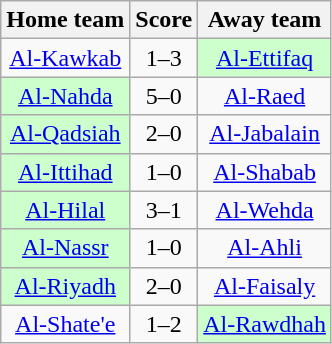<table class="wikitable" style="text-align: center">
<tr>
<th>Home team</th>
<th>Score</th>
<th>Away team</th>
</tr>
<tr>
<td><a href='#'>Al-Kawkab</a></td>
<td>1–3 </td>
<td bgcolor="ccffcc"><a href='#'>Al-Ettifaq</a></td>
</tr>
<tr>
<td bgcolor="ccffcc"><a href='#'>Al-Nahda</a></td>
<td>5–0</td>
<td><a href='#'>Al-Raed</a></td>
</tr>
<tr>
<td bgcolor="ccffcc"><a href='#'>Al-Qadsiah</a></td>
<td>2–0</td>
<td><a href='#'>Al-Jabalain</a></td>
</tr>
<tr>
<td bgcolor="ccffcc"><a href='#'>Al-Ittihad</a></td>
<td>1–0</td>
<td><a href='#'>Al-Shabab</a></td>
</tr>
<tr>
<td bgcolor="ccffcc"><a href='#'>Al-Hilal</a></td>
<td>3–1</td>
<td><a href='#'>Al-Wehda</a></td>
</tr>
<tr>
<td bgcolor="ccffcc"><a href='#'>Al-Nassr</a></td>
<td>1–0</td>
<td><a href='#'>Al-Ahli</a></td>
</tr>
<tr>
<td bgcolor="ccffcc"><a href='#'>Al-Riyadh</a></td>
<td>2–0</td>
<td><a href='#'>Al-Faisaly</a></td>
</tr>
<tr>
<td><a href='#'>Al-Shate'e</a></td>
<td>1–2</td>
<td bgcolor="ccffcc"><a href='#'>Al-Rawdhah</a></td>
</tr>
</table>
